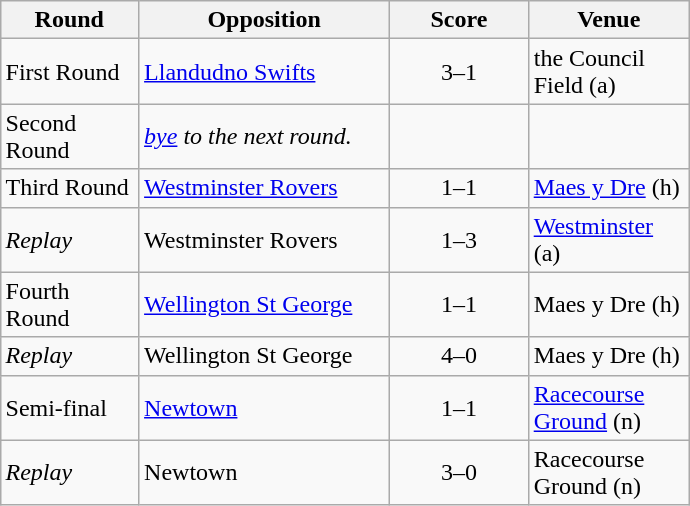<table class="wikitable" style="text-align:left;margin-left:1em;float:right">
<tr>
<th width=85>Round</th>
<th width=160>Opposition</th>
<th width=85>Score</th>
<th width=100>Venue</th>
</tr>
<tr>
<td>First Round</td>
<td><a href='#'>Llandudno Swifts</a></td>
<td align=center>3–1</td>
<td>the Council Field (a)</td>
</tr>
<tr>
<td>Second Round</td>
<td><em><a href='#'>bye</a> to the next round.</em></td>
<td></td>
<td></td>
</tr>
<tr>
<td>Third Round</td>
<td><a href='#'>Westminster Rovers</a></td>
<td align=center>1–1</td>
<td><a href='#'>Maes y Dre</a> (h)</td>
</tr>
<tr>
<td><em>Replay</em></td>
<td>Westminster Rovers</td>
<td align=center>1–3</td>
<td><a href='#'>Westminster</a> (a)</td>
</tr>
<tr>
<td>Fourth Round</td>
<td><a href='#'>Wellington St George</a></td>
<td align=center>1–1</td>
<td>Maes y Dre (h)</td>
</tr>
<tr>
<td><em>Replay</em></td>
<td>Wellington St George</td>
<td align=center>4–0</td>
<td>Maes y Dre (h)</td>
</tr>
<tr>
<td>Semi-final</td>
<td><a href='#'>Newtown</a></td>
<td align=center>1–1</td>
<td><a href='#'>Racecourse Ground</a> (n)</td>
</tr>
<tr>
<td><em>Replay</em></td>
<td>Newtown</td>
<td align=center>3–0</td>
<td>Racecourse Ground (n)</td>
</tr>
</table>
